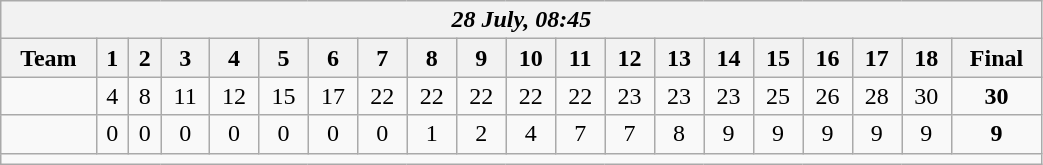<table class=wikitable style="text-align:center; width: 55%">
<tr>
<th colspan=20><em>28 July, 08:45</em></th>
</tr>
<tr>
<th>Team</th>
<th>1</th>
<th>2</th>
<th>3</th>
<th>4</th>
<th>5</th>
<th>6</th>
<th>7</th>
<th>8</th>
<th>9</th>
<th>10</th>
<th>11</th>
<th>12</th>
<th>13</th>
<th>14</th>
<th>15</th>
<th>16</th>
<th>17</th>
<th>18</th>
<th>Final</th>
</tr>
<tr>
<td align=left><strong></strong></td>
<td>4</td>
<td>8</td>
<td>11</td>
<td>12</td>
<td>15</td>
<td>17</td>
<td>22</td>
<td>22</td>
<td>22</td>
<td>22</td>
<td>22</td>
<td>23</td>
<td>23</td>
<td>23</td>
<td>25</td>
<td>26</td>
<td>28</td>
<td>30</td>
<td><strong>30</strong></td>
</tr>
<tr>
<td align=left></td>
<td>0</td>
<td>0</td>
<td>0</td>
<td>0</td>
<td>0</td>
<td>0</td>
<td>0</td>
<td>1</td>
<td>2</td>
<td>4</td>
<td>7</td>
<td>7</td>
<td>8</td>
<td>9</td>
<td>9</td>
<td>9</td>
<td>9</td>
<td>9</td>
<td><strong>9</strong></td>
</tr>
<tr>
<td colspan=20></td>
</tr>
</table>
